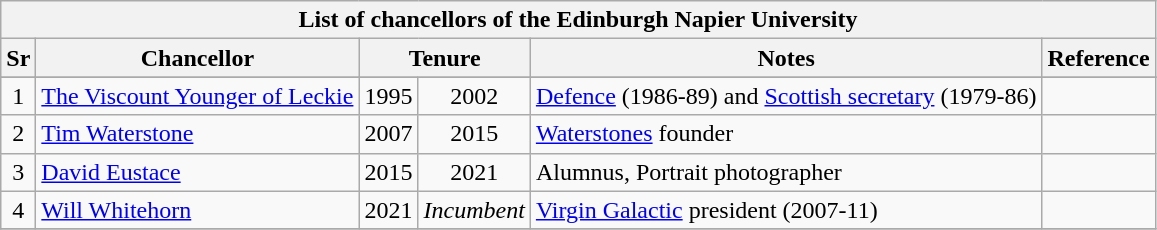<table class="wikitable">
<tr>
<th colspan="7">List of chancellors of the Edinburgh Napier University</th>
</tr>
<tr>
<th>Sr</th>
<th>Chancellor</th>
<th colspan="2">Tenure</th>
<th>Notes</th>
<th>Reference</th>
</tr>
<tr>
</tr>
<tr>
<td style="text-align:center;">1</td>
<td><a href='#'>The Viscount Younger of Leckie</a></td>
<td style="text-align:center;">1995</td>
<td style="text-align:center;">2002</td>
<td><a href='#'>Defence</a> (1986-89) and <a href='#'>Scottish secretary</a> (1979-86)</td>
<td style="text-align:center;"></td>
</tr>
<tr>
<td style="text-align:center;">2</td>
<td><a href='#'>Tim Waterstone</a></td>
<td style="text-align:center;">2007</td>
<td style="text-align:center;">2015</td>
<td><a href='#'>Waterstones</a> founder</td>
<td style="text-align:center;"></td>
</tr>
<tr>
<td style="text-align:center;">3</td>
<td><a href='#'>David Eustace</a></td>
<td style="text-align:center;">2015</td>
<td style="text-align:center;">2021</td>
<td>Alumnus, Portrait photographer</td>
<td style="text-align:center;"></td>
</tr>
<tr>
<td style="text-align:center;">4</td>
<td><a href='#'>Will Whitehorn</a></td>
<td style="text-align:center;">2021</td>
<td style="text-align:center;"><em>Incumbent</em></td>
<td><a href='#'>Virgin Galactic</a> president (2007-11)</td>
<td style="text-align:center;"></td>
</tr>
<tr>
</tr>
</table>
